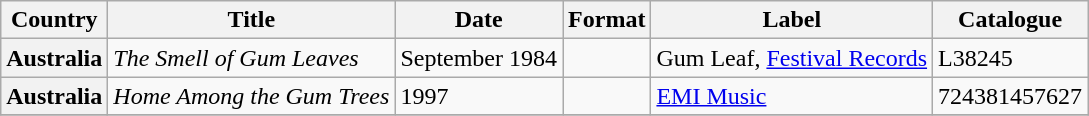<table class="wikitable plainrowheaders">
<tr>
<th scope="col">Country</th>
<th scope="col">Title</th>
<th scope="col">Date</th>
<th scope="col">Format</th>
<th scope="col">Label</th>
<th scope="col">Catalogue</th>
</tr>
<tr>
<th scope="row">Australia</th>
<td><em>The Smell of Gum Leaves</em></td>
<td>September 1984</td>
<td></td>
<td>Gum Leaf, <a href='#'>Festival Records</a></td>
<td>L38245</td>
</tr>
<tr>
<th scope="row">Australia</th>
<td><em>Home Among the Gum Trees</em></td>
<td>1997</td>
<td></td>
<td><a href='#'>EMI Music</a></td>
<td>724381457627</td>
</tr>
<tr>
</tr>
</table>
